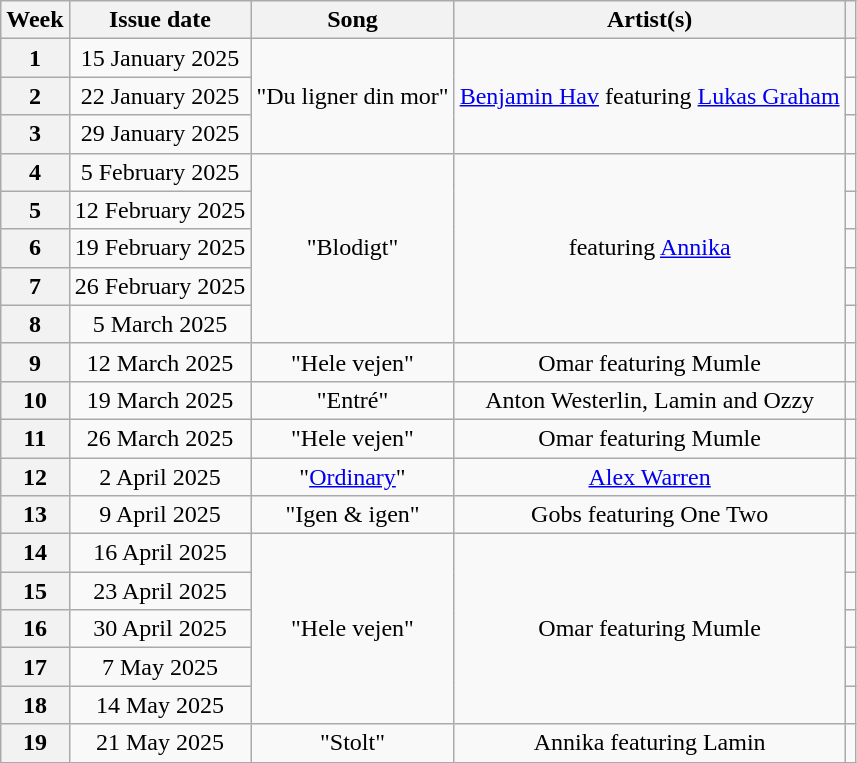<table class="wikitable plainrowheaders" style="text-align: center;">
<tr>
<th scope="col">Week</th>
<th scope="col">Issue date</th>
<th scope="col">Song</th>
<th scope="col">Artist(s)</th>
<th scope="col"></th>
</tr>
<tr>
<th scope="row" style="text-align:center">1</th>
<td>15 January 2025</td>
<td rowspan="3">"Du ligner din mor"</td>
<td rowspan="3"><a href='#'>Benjamin Hav</a> featuring <a href='#'>Lukas Graham</a></td>
<td></td>
</tr>
<tr>
<th scope="row" style="text-align:center">2</th>
<td>22 January 2025</td>
<td></td>
</tr>
<tr>
<th scope="row" style="text-align:center">3</th>
<td>29 January 2025</td>
<td></td>
</tr>
<tr>
<th scope="row" style="text-align:center">4</th>
<td>5 February 2025</td>
<td rowspan="5">"Blodigt"</td>
<td rowspan="5"> featuring <a href='#'>Annika</a></td>
<td></td>
</tr>
<tr>
<th scope="row" style="text-align:center">5</th>
<td>12 February 2025</td>
<td></td>
</tr>
<tr>
<th scope="row" style="text-align:center">6</th>
<td>19 February 2025</td>
<td></td>
</tr>
<tr>
<th scope="row" style="text-align:center">7</th>
<td>26 February 2025</td>
<td></td>
</tr>
<tr>
<th scope="row" style="text-align:center">8</th>
<td>5 March 2025</td>
<td></td>
</tr>
<tr>
<th scope="row" style="text-align:center">9</th>
<td>12 March 2025</td>
<td>"Hele vejen"</td>
<td>Omar featuring Mumle</td>
<td></td>
</tr>
<tr>
<th scope="row" style="text-align:center">10</th>
<td>19 March 2025</td>
<td>"Entré"</td>
<td>Anton Westerlin, Lamin and Ozzy</td>
<td></td>
</tr>
<tr>
<th scope="row" style="text-align:center">11</th>
<td>26 March 2025</td>
<td>"Hele vejen"</td>
<td>Omar featuring Mumle</td>
<td></td>
</tr>
<tr>
<th scope="row" style="text-align:center">12</th>
<td>2 April 2025</td>
<td>"<a href='#'>Ordinary</a>"</td>
<td><a href='#'>Alex Warren</a></td>
<td></td>
</tr>
<tr>
<th scope="row" style="text-align:center">13</th>
<td>9 April 2025</td>
<td>"Igen & igen"</td>
<td>Gobs featuring One Two</td>
<td></td>
</tr>
<tr>
<th scope="row" style="text-align:center">14</th>
<td>16 April 2025</td>
<td rowspan="5">"Hele vejen"</td>
<td rowspan="5">Omar featuring Mumle</td>
<td></td>
</tr>
<tr>
<th scope="row" style="text-align:center">15</th>
<td>23 April 2025</td>
<td></td>
</tr>
<tr>
<th scope="row" style="text-align:center">16</th>
<td>30 April 2025</td>
<td></td>
</tr>
<tr>
<th scope="row" style="text-align:center">17</th>
<td>7 May 2025</td>
<td></td>
</tr>
<tr>
<th scope="row" style="text-align:center">18</th>
<td>14 May 2025</td>
<td></td>
</tr>
<tr>
<th scope="row" style="text-align:center">19</th>
<td>21 May 2025</td>
<td>"Stolt"</td>
<td>Annika featuring Lamin</td>
<td></td>
</tr>
</table>
